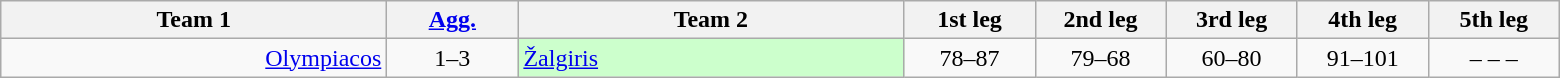<table class=wikitable style="text-align:center">
<tr>
<th width=250>Team 1</th>
<th width=80><a href='#'>Agg.</a></th>
<th width=250>Team 2</th>
<th width=80>1st leg</th>
<th width=80>2nd leg</th>
<th width=80>3rd leg</th>
<th width=80>4th leg</th>
<th width=80>5th leg</th>
</tr>
<tr>
<td align=right><a href='#'>Olympiacos</a> </td>
<td>1–3</td>
<td style="background: #ccffcc;" align=left> <a href='#'>Žalgiris</a></td>
<td>78–87</td>
<td>79–68</td>
<td>60–80</td>
<td>91–101</td>
<td>– – –</td>
</tr>
</table>
